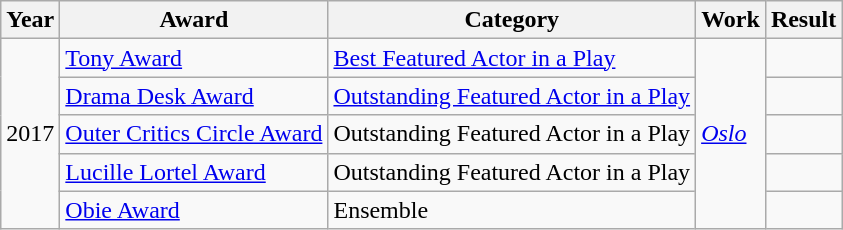<table class="wikitable sortable">
<tr>
<th>Year</th>
<th>Award</th>
<th>Category</th>
<th>Work</th>
<th>Result</th>
</tr>
<tr>
<td rowspan="5" style="text-align: center;">2017</td>
<td><a href='#'>Tony Award</a></td>
<td><a href='#'>Best Featured Actor in a Play</a></td>
<td rowspan="5"><em><a href='#'>Oslo</a></em></td>
<td></td>
</tr>
<tr>
<td><a href='#'>Drama Desk Award</a></td>
<td><a href='#'>Outstanding Featured Actor in a Play</a></td>
<td></td>
</tr>
<tr>
<td><a href='#'>Outer Critics Circle Award</a></td>
<td>Outstanding Featured Actor in a Play</td>
<td></td>
</tr>
<tr>
<td><a href='#'>Lucille Lortel Award</a></td>
<td>Outstanding Featured Actor in a Play</td>
<td></td>
</tr>
<tr>
<td><a href='#'>Obie Award</a></td>
<td>Ensemble</td>
<td></td>
</tr>
</table>
